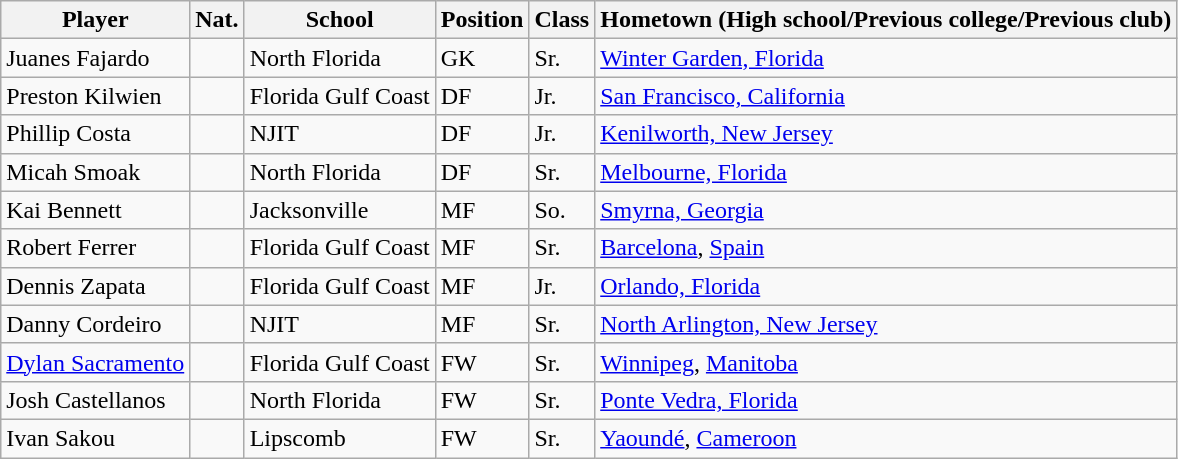<table class="wikitable sortable" style="text-align: left">
<tr>
<th>Player</th>
<th>Nat.</th>
<th>School</th>
<th>Position</th>
<th>Class</th>
<th>Hometown (High school/Previous college/Previous club)</th>
</tr>
<tr>
<td>Juanes Fajardo</td>
<td></td>
<td>North Florida</td>
<td>GK</td>
<td>Sr.</td>
<td><a href='#'>Winter Garden, Florida</a></td>
</tr>
<tr>
<td>Preston Kilwien</td>
<td></td>
<td>Florida Gulf Coast</td>
<td>DF</td>
<td>Jr.</td>
<td><a href='#'>San Francisco, California</a></td>
</tr>
<tr>
<td>Phillip Costa</td>
<td></td>
<td>NJIT</td>
<td>DF</td>
<td>Jr.</td>
<td><a href='#'>Kenilworth, New Jersey</a></td>
</tr>
<tr>
<td>Micah Smoak</td>
<td></td>
<td>North Florida</td>
<td>DF</td>
<td>Sr.</td>
<td><a href='#'>Melbourne, Florida</a></td>
</tr>
<tr>
<td>Kai Bennett</td>
<td></td>
<td>Jacksonville</td>
<td>MF</td>
<td>So.</td>
<td><a href='#'>Smyrna, Georgia</a></td>
</tr>
<tr>
<td>Robert Ferrer</td>
<td></td>
<td>Florida Gulf Coast</td>
<td>MF</td>
<td>Sr.</td>
<td><a href='#'>Barcelona</a>, <a href='#'>Spain</a></td>
</tr>
<tr>
<td>Dennis Zapata</td>
<td></td>
<td>Florida Gulf Coast</td>
<td>MF</td>
<td>Jr.</td>
<td><a href='#'>Orlando, Florida</a></td>
</tr>
<tr>
<td>Danny Cordeiro</td>
<td></td>
<td>NJIT</td>
<td>MF</td>
<td>Sr.</td>
<td><a href='#'>North Arlington, New Jersey</a></td>
</tr>
<tr>
<td><a href='#'>Dylan Sacramento</a></td>
<td></td>
<td>Florida Gulf Coast</td>
<td>FW</td>
<td>Sr.</td>
<td><a href='#'>Winnipeg</a>, <a href='#'>Manitoba</a></td>
</tr>
<tr>
<td>Josh Castellanos</td>
<td></td>
<td>North Florida</td>
<td>FW</td>
<td>Sr.</td>
<td><a href='#'>Ponte Vedra, Florida</a></td>
</tr>
<tr>
<td>Ivan Sakou</td>
<td></td>
<td>Lipscomb</td>
<td>FW</td>
<td>Sr.</td>
<td><a href='#'>Yaoundé</a>, <a href='#'>Cameroon</a></td>
</tr>
</table>
